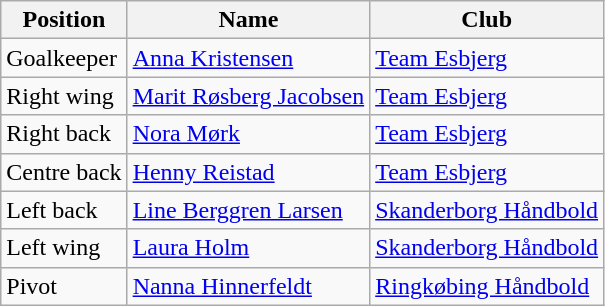<table class="wikitable">
<tr>
<th>Position</th>
<th>Name</th>
<th>Club</th>
</tr>
<tr>
<td>Goalkeeper</td>
<td> <a href='#'>Anna Kristensen</a></td>
<td><a href='#'>Team Esbjerg</a></td>
</tr>
<tr>
<td>Right wing</td>
<td> <a href='#'>Marit Røsberg Jacobsen</a></td>
<td><a href='#'>Team Esbjerg</a></td>
</tr>
<tr>
<td>Right back</td>
<td> <a href='#'>Nora Mørk</a></td>
<td><a href='#'>Team Esbjerg</a></td>
</tr>
<tr>
<td>Centre back</td>
<td> <a href='#'>Henny Reistad</a></td>
<td><a href='#'>Team Esbjerg</a></td>
</tr>
<tr>
<td>Left back</td>
<td> <a href='#'>Line Berggren Larsen</a></td>
<td><a href='#'>Skanderborg Håndbold</a></td>
</tr>
<tr>
<td>Left wing</td>
<td> <a href='#'>Laura Holm</a></td>
<td><a href='#'>Skanderborg Håndbold</a></td>
</tr>
<tr>
<td>Pivot</td>
<td> <a href='#'>Nanna Hinnerfeldt</a></td>
<td><a href='#'>Ringkøbing Håndbold</a></td>
</tr>
</table>
